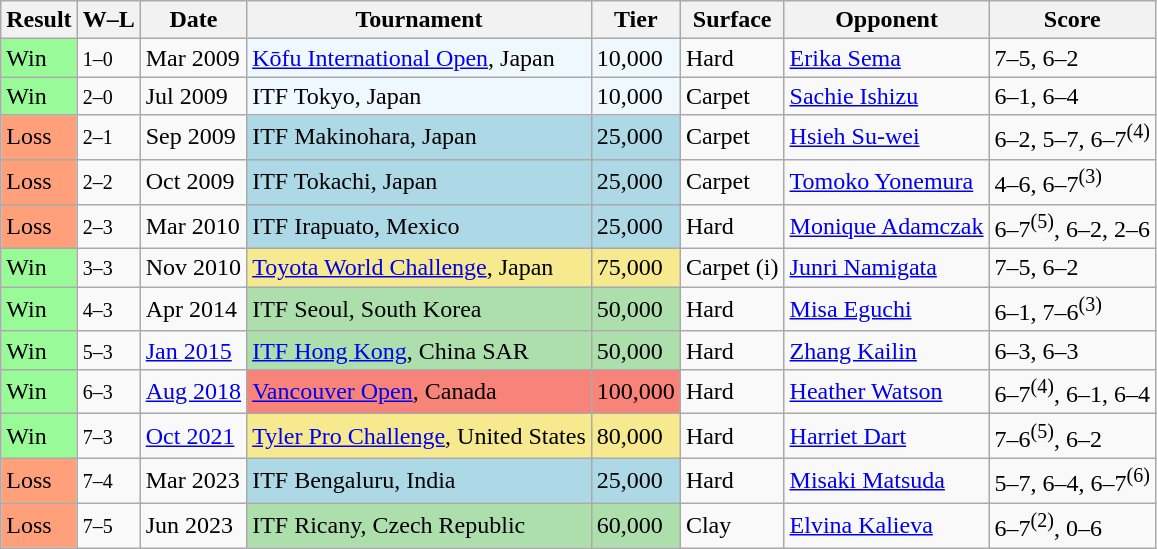<table class="sortable wikitable">
<tr>
<th>Result</th>
<th class="unsortable">W–L</th>
<th>Date</th>
<th>Tournament</th>
<th>Tier</th>
<th>Surface</th>
<th>Opponent</th>
<th class="unsortable">Score</th>
</tr>
<tr>
<td bgcolor=98FB98>Win</td>
<td><small>1–0</small></td>
<td>Mar 2009</td>
<td style="background:#f0f8ff;"><a href='#'>Kōfu International Open</a>, Japan</td>
<td style="background:#f0f8ff;">10,000</td>
<td>Hard</td>
<td> <a href='#'>Erika Sema</a></td>
<td>7–5, 6–2</td>
</tr>
<tr>
<td bgcolor=98FB98>Win</td>
<td><small>2–0</small></td>
<td>Jul 2009</td>
<td style="background:#f0f8ff;">ITF Tokyo, Japan</td>
<td style="background:#f0f8ff;">10,000</td>
<td>Carpet</td>
<td> <a href='#'>Sachie Ishizu</a></td>
<td>6–1, 6–4</td>
</tr>
<tr>
<td bgcolor=FFA07A>Loss</td>
<td><small>2–1</small></td>
<td>Sep 2009</td>
<td style="background:lightblue;">ITF Makinohara, Japan</td>
<td style="background:lightblue;">25,000</td>
<td>Carpet</td>
<td> <a href='#'>Hsieh Su-wei</a></td>
<td>6–2, 5–7, 6–7<sup>(4)</sup></td>
</tr>
<tr>
<td bgcolor=FFA07A>Loss</td>
<td><small>2–2</small></td>
<td>Oct 2009</td>
<td style="background:lightblue;">ITF Tokachi, Japan</td>
<td style="background:lightblue;">25,000</td>
<td>Carpet</td>
<td> <a href='#'>Tomoko Yonemura</a></td>
<td>4–6, 6–7<sup>(3)</sup></td>
</tr>
<tr>
<td bgcolor=FFA07A>Loss</td>
<td><small>2–3</small></td>
<td>Mar 2010</td>
<td style="background:lightblue;">ITF Irapuato, Mexico</td>
<td style="background:lightblue;">25,000</td>
<td>Hard</td>
<td> <a href='#'>Monique Adamczak</a></td>
<td>6–7<sup>(5)</sup>, 6–2, 2–6</td>
</tr>
<tr>
<td bgcolor=98FB98>Win</td>
<td><small>3–3</small></td>
<td>Nov 2010</td>
<td style="background:#f7e98e;"><a href='#'>Toyota World Challenge</a>, Japan</td>
<td style="background:#f7e98e;">75,000</td>
<td>Carpet (i)</td>
<td> <a href='#'>Junri Namigata</a></td>
<td>7–5, 6–2</td>
</tr>
<tr>
<td bgcolor=98FB98>Win</td>
<td><small>4–3</small></td>
<td>Apr 2014</td>
<td style="background:#addfad;">ITF Seoul, South Korea</td>
<td style="background:#addfad;">50,000</td>
<td>Hard</td>
<td> <a href='#'>Misa Eguchi</a></td>
<td>6–1, 7–6<sup>(3)</sup></td>
</tr>
<tr>
<td bgcolor=98FB98>Win</td>
<td><small>5–3</small></td>
<td><a href='#'>Jan 2015</a></td>
<td style="background:#addfad;"><a href='#'>ITF Hong Kong</a>, China SAR</td>
<td style="background:#addfad;">50,000</td>
<td>Hard</td>
<td> <a href='#'>Zhang Kailin</a></td>
<td>6–3, 6–3</td>
</tr>
<tr>
<td bgcolor=98FB98>Win</td>
<td><small>6–3</small></td>
<td><a href='#'>Aug 2018</a></td>
<td style="background:#f88379;"><a href='#'>Vancouver Open</a>, Canada</td>
<td style="background:#f88379;">100,000</td>
<td>Hard</td>
<td> <a href='#'>Heather Watson</a></td>
<td>6–7<sup>(4)</sup>, 6–1, 6–4</td>
</tr>
<tr>
<td bgcolor=98FB98>Win</td>
<td><small>7–3</small></td>
<td><a href='#'>Oct 2021</a></td>
<td style="background:#f7e98e;"><a href='#'>Tyler Pro Challenge</a>, United States</td>
<td style="background:#f7e98e;">80,000</td>
<td>Hard</td>
<td> <a href='#'>Harriet Dart</a></td>
<td>7–6<sup>(5)</sup>, 6–2</td>
</tr>
<tr>
<td bgcolor=FFA07A>Loss</td>
<td><small>7–4</small></td>
<td>Mar 2023</td>
<td style="background:lightblue;">ITF Bengaluru, India</td>
<td style="background:lightblue;">25,000</td>
<td>Hard</td>
<td> <a href='#'>Misaki Matsuda</a></td>
<td>5–7, 6–4, 6–7<sup>(6)</sup></td>
</tr>
<tr>
<td bgcolor=FFA07A>Loss</td>
<td><small>7–5</small></td>
<td>Jun 2023</td>
<td style="background:#addfad;">ITF Ricany, Czech Republic</td>
<td style="background:#addfad;">60,000</td>
<td>Clay</td>
<td> <a href='#'>Elvina Kalieva</a></td>
<td>6–7<sup>(2)</sup>, 0–6</td>
</tr>
</table>
